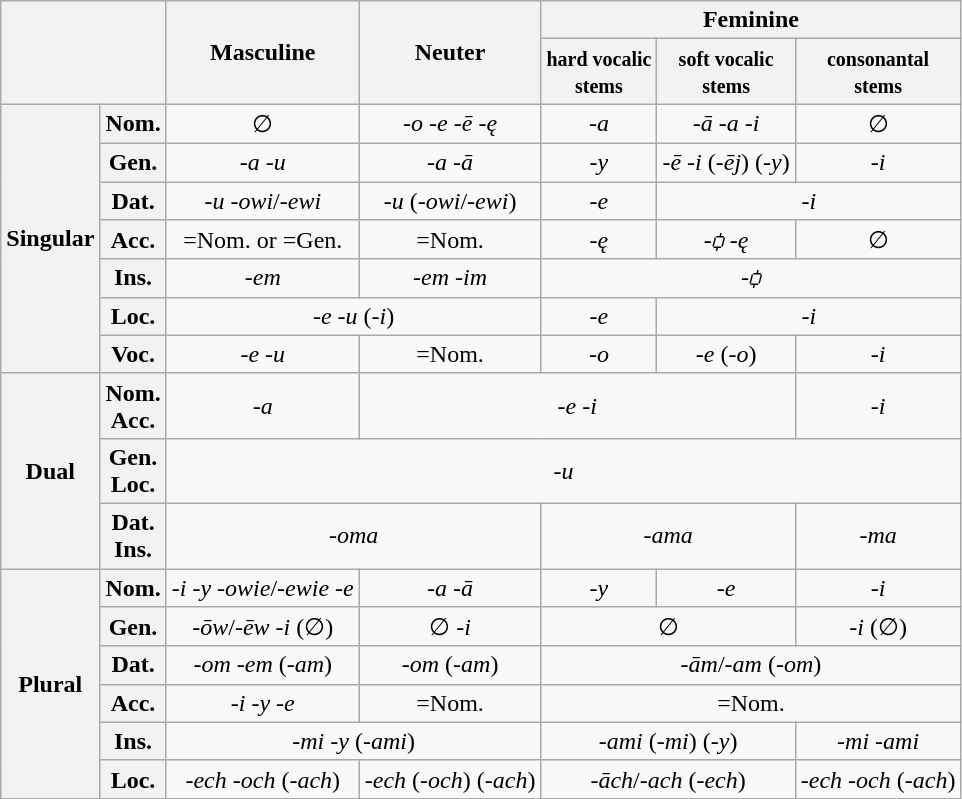<table class="wikitable" style="text-align:center">
<tr>
<th colspan="2" rowspan="2"></th>
<th rowspan="2">Masculine</th>
<th rowspan="2">Neuter</th>
<th colspan="3">Feminine</th>
</tr>
<tr>
<th><small>hard vocalic<br>stems</small></th>
<th><small>soft vocalic<br>stems</small></th>
<th><small>consonantal<br>stems</small></th>
</tr>
<tr>
<th rowspan="7">Singular</th>
<th>Nom.</th>
<td>∅</td>
<td><em>-o</em> <em>-e</em> <em>-ē</em> <em>-ę</em></td>
<td><em>-a</em></td>
<td><em>-ā</em> <em>-a</em> <em>-i</em></td>
<td>∅</td>
</tr>
<tr>
<th>Gen.</th>
<td><em>-a</em> <em>-u</em></td>
<td><em>-a</em> <em>-ā</em></td>
<td><em>-y</em></td>
<td><em>-ē</em> <em>-i</em> (<em>-ēj</em>) (<em>-y</em>)</td>
<td><em>-i</em></td>
</tr>
<tr>
<th>Dat.</th>
<td><em>-u</em> <em>-owi</em>/<em>-ewi</em></td>
<td><em>-u</em> (<em>-owi</em>/<em>-ewi</em>)</td>
<td><em>-e</em></td>
<td colspan="2"><em>-i</em></td>
</tr>
<tr>
<th>Acc.</th>
<td>=Nom. or =Gen.</td>
<td>=Nom.</td>
<td><em>-ę</em></td>
<td><em>-ꟁ</em> <em>-ę</em></td>
<td>∅</td>
</tr>
<tr>
<th>Ins.</th>
<td><em>-em</em></td>
<td><em>-em</em> <em>-im</em></td>
<td colspan="3"><em>-ꟁ</em></td>
</tr>
<tr>
<th>Loc.</th>
<td colspan="2"><em>-e</em> <em>-u</em> (<em>-i</em>)</td>
<td><em>-e</em></td>
<td colspan="2"><em>-i</em></td>
</tr>
<tr>
<th>Voc.</th>
<td><em>-e</em> <em>-u</em></td>
<td>=Nom.</td>
<td><em>-o</em></td>
<td><em>-e</em> (<em>-o</em>)</td>
<td><em>-i</em></td>
</tr>
<tr>
<th rowspan="3">Dual</th>
<th>Nom.<br>Acc.</th>
<td><em>-a</em></td>
<td colspan="3"><em>-e</em> <em>-i</em></td>
<td><em>-i</em></td>
</tr>
<tr>
<th>Gen.<br>Loc.</th>
<td colspan="5"><em>-u</em></td>
</tr>
<tr>
<th>Dat.<br>Ins.</th>
<td colspan="2"><em>-oma</em></td>
<td colspan="2"><em>-ama</em></td>
<td><em>-ma</em></td>
</tr>
<tr>
<th rowspan="6">Plural</th>
<th>Nom.</th>
<td><em>-i</em> <em>-y</em> <em>-owie</em>/<em>-ewie</em> <em>-e</em></td>
<td><em>-a</em> <em>-ā</em></td>
<td><em>-y</em></td>
<td><em>-e</em></td>
<td><em>-i</em></td>
</tr>
<tr>
<th>Gen.</th>
<td><em>-ōw</em>/<em>-ēw</em> <em>-i</em> (∅)</td>
<td>∅ <em>-i</em></td>
<td colspan="2">∅</td>
<td><em>-i</em> (∅)</td>
</tr>
<tr>
<th>Dat.</th>
<td><em>-om</em> <em>-em</em> (<em>-am</em>)</td>
<td><em>-om</em> (<em>-am</em>)</td>
<td colspan="3"><em>-ām</em>/<em>-am</em> (<em>-om</em>)</td>
</tr>
<tr>
<th>Acc.</th>
<td><em>-i</em> <em>-y</em> <em>-e</em></td>
<td>=Nom.</td>
<td colspan="3">=Nom.</td>
</tr>
<tr>
<th>Ins.</th>
<td colspan="2"><em>-mi</em> <em>-y</em> (<em>-ami</em>)</td>
<td colspan="2"><em>-ami</em> (<em>-mi</em>) (<em>-y</em>)</td>
<td><em>-mi</em> <em>-ami</em></td>
</tr>
<tr>
<th>Loc.</th>
<td><em>-ech</em> <em>-och</em> (<em>-ach</em>)</td>
<td><em>-ech</em> (<em>-och</em>) (<em>-ach</em>)</td>
<td colspan="2"><em>-āch</em>/<em>-ach</em> (<em>-ech</em>)</td>
<td><em>-ech</em> <em>-och</em> (<em>-ach</em>)</td>
</tr>
</table>
